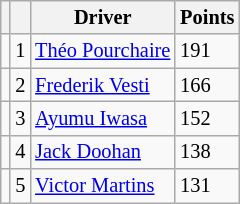<table class="wikitable" style="font-size: 85%;">
<tr>
<th></th>
<th></th>
<th>Driver</th>
<th>Points</th>
</tr>
<tr>
<td align="left"></td>
<td align="center">1</td>
<td> <a href='#'>Théo Pourchaire</a></td>
<td>191</td>
</tr>
<tr>
<td align="left"></td>
<td align="center">2</td>
<td> <a href='#'>Frederik Vesti</a></td>
<td>166</td>
</tr>
<tr>
<td align="left"></td>
<td align="center">3</td>
<td> <a href='#'>Ayumu Iwasa</a></td>
<td>152</td>
</tr>
<tr>
<td align="left"></td>
<td align="center">4</td>
<td> <a href='#'>Jack Doohan</a></td>
<td>138</td>
</tr>
<tr>
<td align="left"></td>
<td align="center">5</td>
<td> <a href='#'>Victor Martins</a></td>
<td>131</td>
</tr>
</table>
